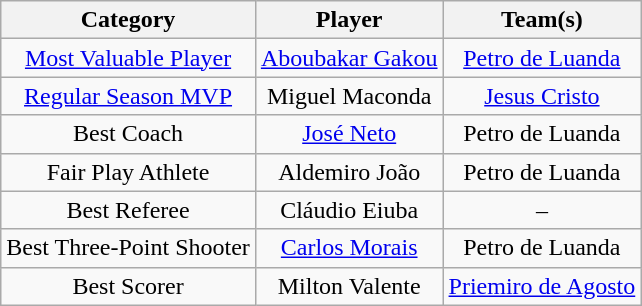<table class="wikitable" style="text-align:center">
<tr>
<th>Category</th>
<th>Player</th>
<th>Team(s)</th>
</tr>
<tr>
<td><a href='#'>Most Valuable Player</a></td>
<td><a href='#'>Aboubakar Gakou</a></td>
<td><a href='#'>Petro de Luanda</a></td>
</tr>
<tr>
<td><a href='#'>Regular Season MVP</a></td>
<td>Miguel Maconda</td>
<td><a href='#'>Jesus Cristo</a></td>
</tr>
<tr>
<td>Best Coach</td>
<td><a href='#'>José Neto</a></td>
<td>Petro de Luanda</td>
</tr>
<tr>
<td>Fair Play Athlete</td>
<td>Aldemiro João</td>
<td>Petro de Luanda</td>
</tr>
<tr>
<td>Best Referee</td>
<td>Cláudio Eiuba</td>
<td>–</td>
</tr>
<tr>
<td>Best Three-Point Shooter</td>
<td><a href='#'>Carlos Morais</a></td>
<td>Petro de Luanda</td>
</tr>
<tr>
<td>Best Scorer</td>
<td>Milton Valente</td>
<td><a href='#'>Priemiro de Agosto</a></td>
</tr>
</table>
